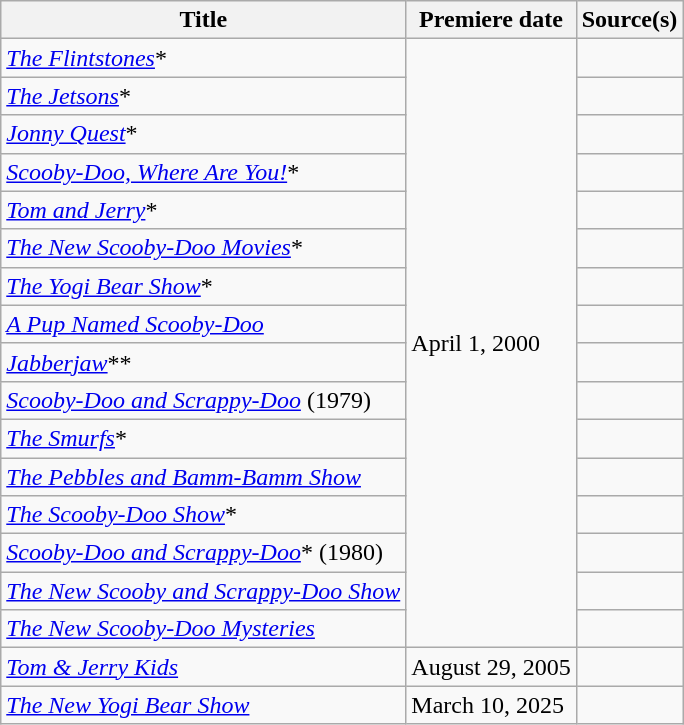<table class="wikitable sortable">
<tr>
<th>Title</th>
<th>Premiere date</th>
<th>Source(s)</th>
</tr>
<tr>
<td><em><a href='#'>The Flintstones</a></em>*</td>
<td rowspan=16>April 1, 2000</td>
<td></td>
</tr>
<tr>
<td><em><a href='#'>The Jetsons</a></em>*</td>
<td></td>
</tr>
<tr>
<td><em><a href='#'>Jonny Quest</a></em>*</td>
<td></td>
</tr>
<tr>
<td><em><a href='#'>Scooby-Doo, Where Are You!</a></em>*</td>
<td></td>
</tr>
<tr>
<td><em><a href='#'>Tom and Jerry</a></em>*</td>
<td></td>
</tr>
<tr>
<td><em><a href='#'>The New Scooby-Doo Movies</a></em>*</td>
<td></td>
</tr>
<tr>
<td><em><a href='#'>The Yogi Bear Show</a></em>*</td>
<td></td>
</tr>
<tr>
<td><em><a href='#'>A Pup Named Scooby-Doo</a></em></td>
<td></td>
</tr>
<tr>
<td><em><a href='#'>Jabberjaw</a></em>**</td>
<td></td>
</tr>
<tr>
<td><em><a href='#'>Scooby-Doo and Scrappy-Doo</a></em> (1979)</td>
<td></td>
</tr>
<tr>
<td><em><a href='#'>The Smurfs</a></em>*</td>
<td></td>
</tr>
<tr>
<td><em><a href='#'>The Pebbles and Bamm-Bamm Show</a></em></td>
<td></td>
</tr>
<tr>
<td><em><a href='#'>The Scooby-Doo Show</a></em>*</td>
<td></td>
</tr>
<tr>
<td><em><a href='#'>Scooby-Doo and Scrappy-Doo</a></em>* (1980)</td>
<td></td>
</tr>
<tr>
<td><em><a href='#'>The New Scooby and Scrappy-Doo Show</a></em></td>
<td></td>
</tr>
<tr>
<td><em><a href='#'>The New Scooby-Doo Mysteries</a></em></td>
<td></td>
</tr>
<tr>
<td><em><a href='#'>Tom & Jerry Kids</a></em></td>
<td>August 29, 2005</td>
<td></td>
</tr>
<tr>
<td><em><a href='#'>The New Yogi Bear Show</a></em></td>
<td>March 10, 2025</td>
<td></td>
</tr>
</table>
